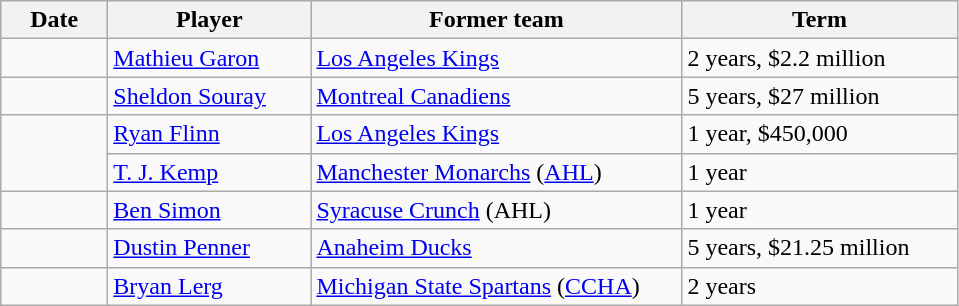<table class="wikitable">
<tr style="background:#ddd; text-align:center;">
<th style="width: 4em;">Date</th>
<th style="width: 8em;">Player</th>
<th style="width: 15em;">Former team</th>
<th style="width: 11em;">Term</th>
</tr>
<tr>
<td></td>
<td><a href='#'>Mathieu Garon</a></td>
<td><a href='#'>Los Angeles Kings</a></td>
<td>2 years, $2.2 million</td>
</tr>
<tr>
<td></td>
<td><a href='#'>Sheldon Souray</a></td>
<td><a href='#'>Montreal Canadiens</a></td>
<td>5 years, $27 million</td>
</tr>
<tr>
<td rowspan=2></td>
<td><a href='#'>Ryan Flinn</a></td>
<td><a href='#'>Los Angeles Kings</a></td>
<td>1 year, $450,000</td>
</tr>
<tr>
<td><a href='#'>T. J. Kemp</a></td>
<td><a href='#'>Manchester Monarchs</a> (<a href='#'>AHL</a>)</td>
<td>1 year</td>
</tr>
<tr>
<td></td>
<td><a href='#'>Ben Simon</a></td>
<td><a href='#'>Syracuse Crunch</a> (AHL)</td>
<td>1 year</td>
</tr>
<tr>
<td></td>
<td><a href='#'>Dustin Penner</a></td>
<td><a href='#'>Anaheim Ducks</a></td>
<td>5 years, $21.25 million</td>
</tr>
<tr>
<td></td>
<td><a href='#'>Bryan Lerg</a></td>
<td><a href='#'>Michigan State Spartans</a> (<a href='#'>CCHA</a>)</td>
<td>2 years</td>
</tr>
</table>
